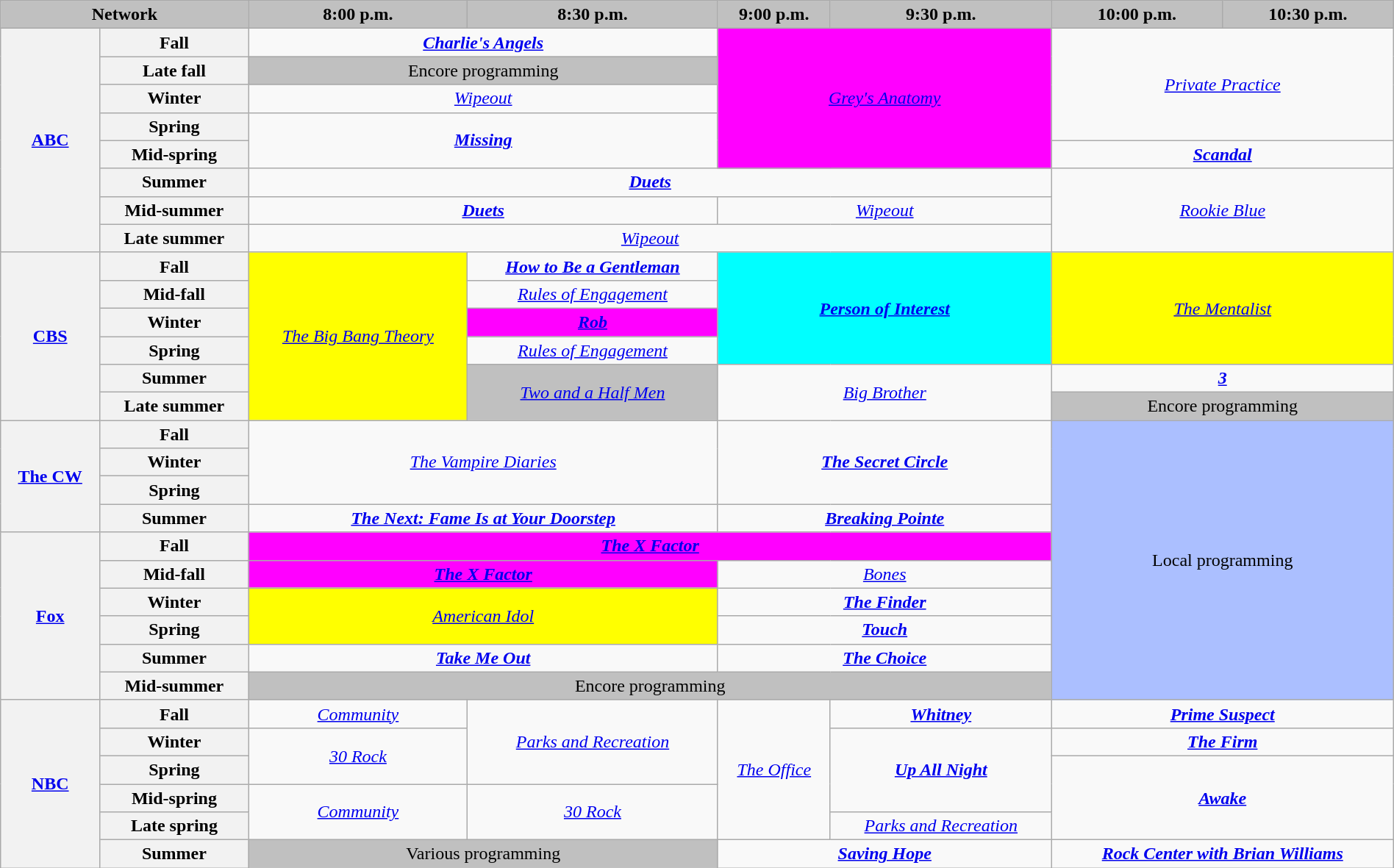<table class="wikitable" style="width:100%;margin-right:0;text-align:center">
<tr>
<th colspan="2" style="background-color:#C0C0C0;text-align:center">Network</th>
<th style="background-color:#C0C0C0;text-align:center">8:00 p.m.</th>
<th style="background-color:#C0C0C0;text-align:center">8:30 p.m.</th>
<th style="background-color:#C0C0C0;text-align:center">9:00 p.m.</th>
<th style="background-color:#C0C0C0;text-align:center">9:30 p.m.</th>
<th style="background-color:#C0C0C0;text-align:center">10:00 p.m.</th>
<th style="background-color:#C0C0C0;text-align:center">10:30 p.m.</th>
</tr>
<tr>
<th rowspan="8"><a href='#'>ABC</a></th>
<th>Fall</th>
<td colspan="2"><strong><em><a href='#'>Charlie's Angels</a></em></strong></td>
<td style="background:magenta;" colspan="2" rowspan="5"><em><a href='#'>Grey's Anatomy</a></em> </td>
<td colspan="2" rowspan="4"><em><a href='#'>Private Practice</a></em></td>
</tr>
<tr>
<th>Late fall</th>
<td style="background:#C0C0C0;" colspan="2">Encore programming</td>
</tr>
<tr>
<th>Winter</th>
<td colspan="2"><em><a href='#'>Wipeout</a></em></td>
</tr>
<tr>
<th>Spring</th>
<td colspan="2" rowspan="2"><strong><em><a href='#'>Missing</a></em></strong></td>
</tr>
<tr>
<th>Mid-spring</th>
<td colspan="2"><strong><em><a href='#'>Scandal</a></em></strong></td>
</tr>
<tr>
<th>Summer</th>
<td colspan="4"><strong><em><a href='#'>Duets</a></em></strong></td>
<td rowspan="3" colspan="2"><em><a href='#'>Rookie Blue</a></em></td>
</tr>
<tr>
<th>Mid-summer</th>
<td colspan="2"><strong><em><a href='#'>Duets</a></em></strong></td>
<td colspan="2"><em><a href='#'>Wipeout</a></em></td>
</tr>
<tr>
<th>Late summer</th>
<td colspan="4"><em><a href='#'>Wipeout</a></em></td>
</tr>
<tr>
<th rowspan="6"><a href='#'>CBS</a></th>
<th>Fall</th>
<td style="background:yellow;" rowspan="6"><em><a href='#'>The Big Bang Theory</a></em> </td>
<td><strong><em><a href='#'>How to Be a Gentleman</a></em></strong></td>
<td style="background:cyan;" colspan="2" rowspan="4"><strong><em><a href='#'>Person of Interest</a></em></strong> </td>
<td style="background:yellow;" colspan="2" rowspan="4"><em><a href='#'>The Mentalist</a></em> </td>
</tr>
<tr>
<th>Mid-fall</th>
<td><em><a href='#'>Rules of Engagement</a></em></td>
</tr>
<tr>
<th>Winter</th>
<td style="background:magenta;"><strong><em><a href='#'>Rob</a></em></strong> </td>
</tr>
<tr>
<th>Spring</th>
<td><em><a href='#'>Rules of Engagement</a></em></td>
</tr>
<tr>
<th>Summer</th>
<td rowspan="2" style="background:#C0C0C0;"><em><a href='#'>Two and a Half Men</a></em> </td>
<td colspan="2" rowspan="2"><em><a href='#'>Big Brother</a></em></td>
<td colspan="2"><strong><em><a href='#'>3</a></em></strong></td>
</tr>
<tr>
<th>Late summer</th>
<td style="background:#C0C0C0;" colspan="2">Encore programming</td>
</tr>
<tr>
<th rowspan="4"><a href='#'>The CW</a></th>
<th>Fall</th>
<td colspan="2" rowspan="3"><em><a href='#'>The Vampire Diaries</a></em></td>
<td colspan="2" rowspan="3"><strong><em><a href='#'>The Secret Circle</a></em></strong></td>
<td style="background:#abbfff;" colspan="2" rowspan="10">Local programming</td>
</tr>
<tr>
<th>Winter</th>
</tr>
<tr>
<th>Spring</th>
</tr>
<tr>
<th>Summer</th>
<td colspan="2"><strong><em><a href='#'>The Next: Fame Is at Your Doorstep</a></em></strong></td>
<td colspan="2"><strong><em><a href='#'>Breaking Pointe</a></em></strong></td>
</tr>
<tr>
<th rowspan="6"><a href='#'>Fox</a></th>
<th>Fall</th>
<td style="background:magenta;" colspan="4"><strong><em><a href='#'>The X Factor</a></em></strong> </td>
</tr>
<tr>
<th>Mid-fall</th>
<td style="background:magenta;" colspan="2"><strong><em><a href='#'>The X Factor</a></em></strong> </td>
<td colspan="2"><em><a href='#'>Bones</a></em></td>
</tr>
<tr>
<th>Winter</th>
<td style="background:yellow;" rowspan="2" colspan="2"><em><a href='#'>American Idol</a></em> </td>
<td colspan="2"><strong><em><a href='#'>The Finder</a></em></strong></td>
</tr>
<tr>
<th>Spring</th>
<td colspan="2"><strong><em><a href='#'>Touch</a></em></strong></td>
</tr>
<tr>
<th>Summer</th>
<td colspan="2"><strong><em><a href='#'>Take Me Out</a></em></strong></td>
<td colspan="2"><strong><em><a href='#'>The Choice</a></em></strong></td>
</tr>
<tr>
<th>Mid-summer</th>
<td style="background:#C0C0C0;" colspan="4">Encore programming</td>
</tr>
<tr>
<th rowspan="6"><a href='#'>NBC</a></th>
<th>Fall</th>
<td><em><a href='#'>Community</a></em></td>
<td rowspan="3"><em><a href='#'>Parks and Recreation</a></em></td>
<td rowspan="5"><em><a href='#'>The Office</a></em></td>
<td><strong><em><a href='#'>Whitney</a></em></strong></td>
<td colspan="2"><strong><em><a href='#'>Prime Suspect</a></em></strong></td>
</tr>
<tr>
<th>Winter</th>
<td rowspan="2"><em><a href='#'>30 Rock</a></em></td>
<td rowspan="3"><strong><em><a href='#'>Up All Night</a></em></strong></td>
<td colspan="2"><strong><em><a href='#'>The Firm</a></em></strong></td>
</tr>
<tr>
<th>Spring</th>
<td rowspan="3" colspan="2"><strong><em><a href='#'>Awake</a></em></strong></td>
</tr>
<tr>
<th>Mid-spring</th>
<td rowspan="2"><em><a href='#'>Community</a></em></td>
<td rowspan="2"><em><a href='#'>30 Rock</a></em></td>
</tr>
<tr>
<th>Late spring</th>
<td><em><a href='#'>Parks and Recreation</a></em></td>
</tr>
<tr>
<th>Summer</th>
<td colspan="2" style="background:#C0C0C0;">Various programming</td>
<td colspan="2"><strong><em><a href='#'>Saving Hope</a></em></strong></td>
<td colspan="2"><strong><em><a href='#'>Rock Center with Brian Williams</a></em></strong></td>
</tr>
</table>
